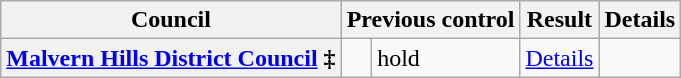<table class="wikitable sortable" border="1">
<tr>
<th scope="col">Council</th>
<th colspan=2>Previous control</th>
<th colspan=2>Result</th>
<th class="unsortable" scope="col">Details</th>
</tr>
<tr>
<th scope="row" style="text-align: left;"><a href='#'>Malvern Hills District Council</a> ‡</th>
<td></td>
<td> hold</td>
<td><a href='#'>Details</a></td>
</tr>
</table>
